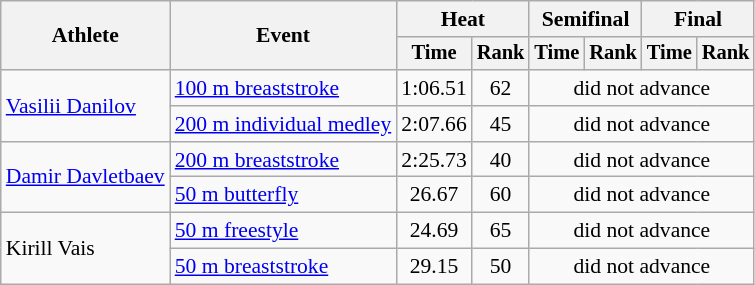<table class=wikitable style="font-size:90%">
<tr>
<th rowspan="2">Athlete</th>
<th rowspan="2">Event</th>
<th colspan="2">Heat</th>
<th colspan="2">Semifinal</th>
<th colspan="2">Final</th>
</tr>
<tr style="font-size:95%">
<th>Time</th>
<th>Rank</th>
<th>Time</th>
<th>Rank</th>
<th>Time</th>
<th>Rank</th>
</tr>
<tr align=center>
<td align=left rowspan=2><a href='#'>Vasilii Danilov</a></td>
<td align=left><a href='#'>100 m breaststroke</a></td>
<td>1:06.51</td>
<td>62</td>
<td colspan=4>did not advance</td>
</tr>
<tr align=center>
<td align=left><a href='#'>200 m individual medley</a></td>
<td>2:07.66</td>
<td>45</td>
<td colspan=4>did not advance</td>
</tr>
<tr align=center>
<td align=left rowspan=2><a href='#'>Damir Davletbaev</a></td>
<td align=left><a href='#'>200 m breaststroke</a></td>
<td>2:25.73</td>
<td>40</td>
<td colspan=4>did not advance</td>
</tr>
<tr align=center>
<td align=left><a href='#'>50 m butterfly</a></td>
<td>26.67</td>
<td>60</td>
<td colspan=4>did not advance</td>
</tr>
<tr align=center>
<td align=left rowspan=2>Kirill Vais</td>
<td align=left><a href='#'>50 m freestyle</a></td>
<td>24.69</td>
<td>65</td>
<td colspan=4>did not advance</td>
</tr>
<tr align=center>
<td align=left><a href='#'>50 m breaststroke</a></td>
<td>29.15</td>
<td>50</td>
<td colspan=4>did not advance</td>
</tr>
</table>
